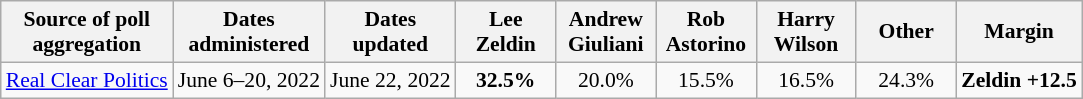<table class="wikitable sortable" style="text-align:center;font-size:90%;line-height:17px">
<tr>
<th>Source of poll<br>aggregation</th>
<th>Dates<br>administered</th>
<th>Dates<br>updated</th>
<th style="width:60px;">Lee Zeldin</th>
<th style="width:60px;">Andrew Giuliani</th>
<th style="width:60px;">Rob Astorino</th>
<th style="width:60px;">Harry Wilson</th>
<th style="width:60px;">Other<br></th>
<th>Margin</th>
</tr>
<tr>
<td><a href='#'>Real Clear Politics</a></td>
<td>June 6–20, 2022</td>
<td>June 22, 2022</td>
<td><strong>32.5%</strong></td>
<td>20.0%</td>
<td>15.5%</td>
<td>16.5%</td>
<td>24.3%</td>
<td><strong>Zeldin +12.5</strong></td>
</tr>
</table>
